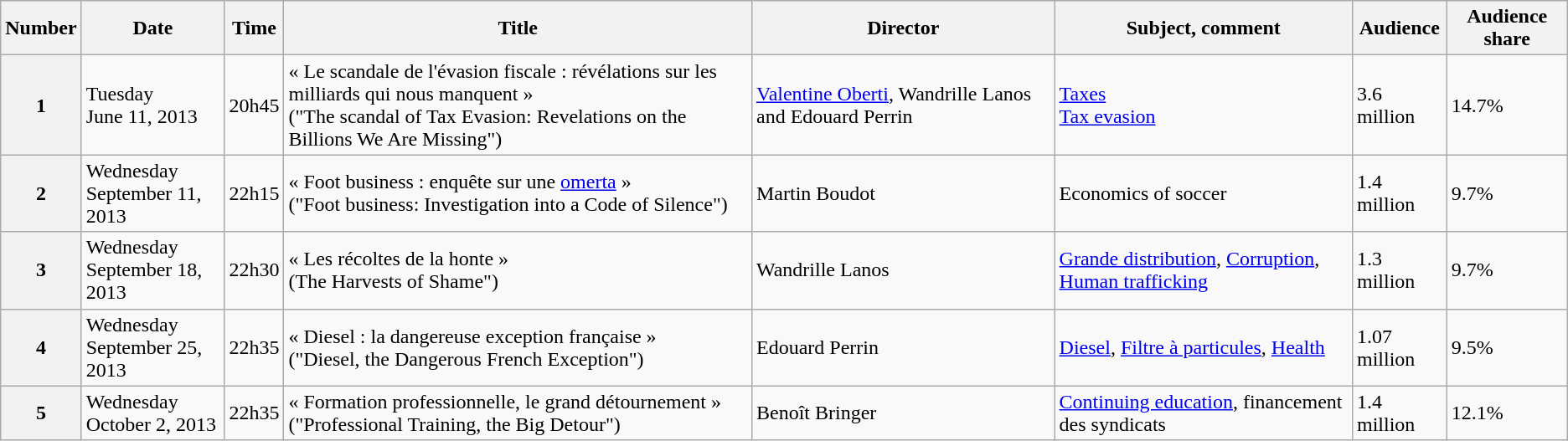<table class="wikitable sortable left">
<tr>
<th>Number</th>
<th>Date</th>
<th>Time</th>
<th>Title</th>
<th>Director</th>
<th class="unsortable">Subject, comment</th>
<th>Audience</th>
<th>Audience share</th>
</tr>
<tr>
<th>1</th>
<td>Tuesday<br>June 11, 2013</td>
<td>20h45</td>
<td>« Le scandale de l'évasion fiscale : révélations sur les milliards qui nous manquent »<br>("The scandal of Tax Evasion: Revelations on the Billions We Are Missing")</td>
<td><a href='#'>Valentine Oberti</a>, Wandrille Lanos and Edouard Perrin</td>
<td><a href='#'>Taxes</a><br><a href='#'>Tax evasion</a></td>
<td>3.6 million</td>
<td>14.7%</td>
</tr>
<tr>
<th>2</th>
<td>Wednesday<br> September 11, 2013</td>
<td>22h15</td>
<td>« Foot business : enquête sur une <a href='#'>omerta</a> »<br>("Foot business: Investigation into a Code of Silence")</td>
<td>Martin Boudot</td>
<td>Economics of soccer</td>
<td>1.4<br>million </td>
<td>9.7%</td>
</tr>
<tr>
<th>3</th>
<td>Wednesday<br> September 18, 2013</td>
<td>22h30</td>
<td>« Les récoltes de la honte »<br>(The Harvests of Shame")</td>
<td>Wandrille Lanos</td>
<td><a href='#'>Grande distribution</a>, <a href='#'>Corruption</a>, <a href='#'>Human trafficking</a></td>
<td>1.3 million</td>
<td>9.7%</td>
</tr>
<tr>
<th>4</th>
<td>Wednesday<br> September 25, 2013</td>
<td>22h35</td>
<td>« Diesel : la dangereuse exception française »<br>("Diesel, the Dangerous French Exception")</td>
<td>Edouard Perrin</td>
<td><a href='#'>Diesel</a>, <a href='#'>Filtre à particules</a>, <a href='#'>Health</a></td>
<td>1.07<br> million</td>
<td>9.5%</td>
</tr>
<tr>
<th>5</th>
<td>Wednesday<br> October 2, 2013</td>
<td>22h35</td>
<td>« Formation professionnelle, le grand détournement »<br>("Professional Training, the Big Detour")</td>
<td>Benoît Bringer</td>
<td><a href='#'>Continuing education</a>, financement des syndicats</td>
<td>1.4<br> million</td>
<td>12.1%</td>
</tr>
</table>
